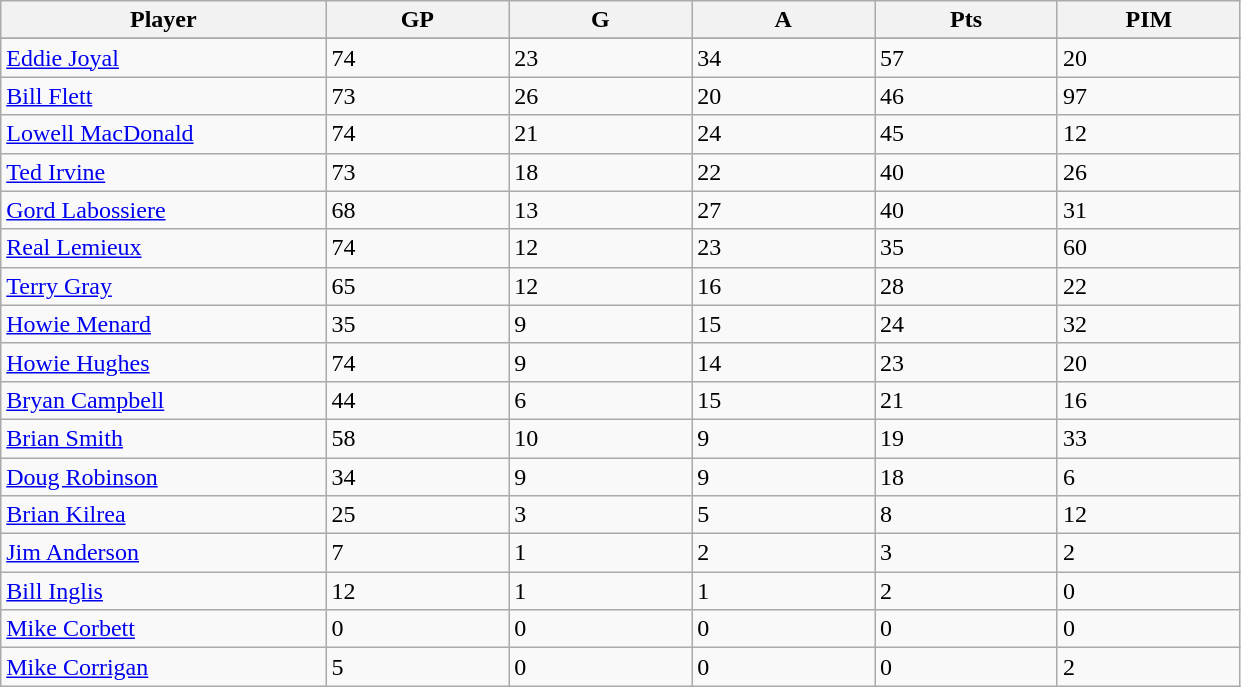<table class="wikitable sortable">
<tr>
<th bgcolor="#DDDDFF" width="16%">Player</th>
<th bgcolor="#DDDDFF" width="9%">GP</th>
<th bgcolor="#DDDDFF" width="9%">G</th>
<th bgcolor="#DDDDFF" width="9%">A</th>
<th bgcolor="#DDDDFF" width="9%">Pts</th>
<th bgcolor="#DDDDFF" width="9%">PIM</th>
</tr>
<tr align="center">
</tr>
<tr>
<td><a href='#'>Eddie Joyal</a></td>
<td>74</td>
<td>23</td>
<td>34</td>
<td>57</td>
<td>20</td>
</tr>
<tr>
<td><a href='#'>Bill Flett</a></td>
<td>73</td>
<td>26</td>
<td>20</td>
<td>46</td>
<td>97</td>
</tr>
<tr>
<td><a href='#'>Lowell MacDonald</a></td>
<td>74</td>
<td>21</td>
<td>24</td>
<td>45</td>
<td>12</td>
</tr>
<tr>
<td><a href='#'>Ted Irvine</a></td>
<td>73</td>
<td>18</td>
<td>22</td>
<td>40</td>
<td>26</td>
</tr>
<tr>
<td><a href='#'>Gord Labossiere</a></td>
<td>68</td>
<td>13</td>
<td>27</td>
<td>40</td>
<td>31</td>
</tr>
<tr>
<td><a href='#'>Real Lemieux</a></td>
<td>74</td>
<td>12</td>
<td>23</td>
<td>35</td>
<td>60</td>
</tr>
<tr>
<td><a href='#'>Terry Gray</a></td>
<td>65</td>
<td>12</td>
<td>16</td>
<td>28</td>
<td>22</td>
</tr>
<tr>
<td><a href='#'>Howie Menard</a></td>
<td>35</td>
<td>9</td>
<td>15</td>
<td>24</td>
<td>32</td>
</tr>
<tr>
<td><a href='#'>Howie Hughes</a></td>
<td>74</td>
<td>9</td>
<td>14</td>
<td>23</td>
<td>20</td>
</tr>
<tr>
<td><a href='#'>Bryan Campbell</a></td>
<td>44</td>
<td>6</td>
<td>15</td>
<td>21</td>
<td>16</td>
</tr>
<tr>
<td><a href='#'>Brian Smith</a></td>
<td>58</td>
<td>10</td>
<td>9</td>
<td>19</td>
<td>33</td>
</tr>
<tr>
<td><a href='#'>Doug Robinson</a></td>
<td>34</td>
<td>9</td>
<td>9</td>
<td>18</td>
<td>6</td>
</tr>
<tr>
<td><a href='#'>Brian Kilrea</a></td>
<td>25</td>
<td>3</td>
<td>5</td>
<td>8</td>
<td>12</td>
</tr>
<tr>
<td><a href='#'>Jim Anderson</a></td>
<td>7</td>
<td>1</td>
<td>2</td>
<td>3</td>
<td>2</td>
</tr>
<tr>
<td><a href='#'>Bill Inglis</a></td>
<td>12</td>
<td>1</td>
<td>1</td>
<td>2</td>
<td>0</td>
</tr>
<tr>
<td><a href='#'>Mike Corbett</a></td>
<td>0</td>
<td>0</td>
<td>0</td>
<td>0</td>
<td>0</td>
</tr>
<tr>
<td><a href='#'>Mike Corrigan</a></td>
<td>5</td>
<td>0</td>
<td>0</td>
<td>0</td>
<td>2</td>
</tr>
</table>
